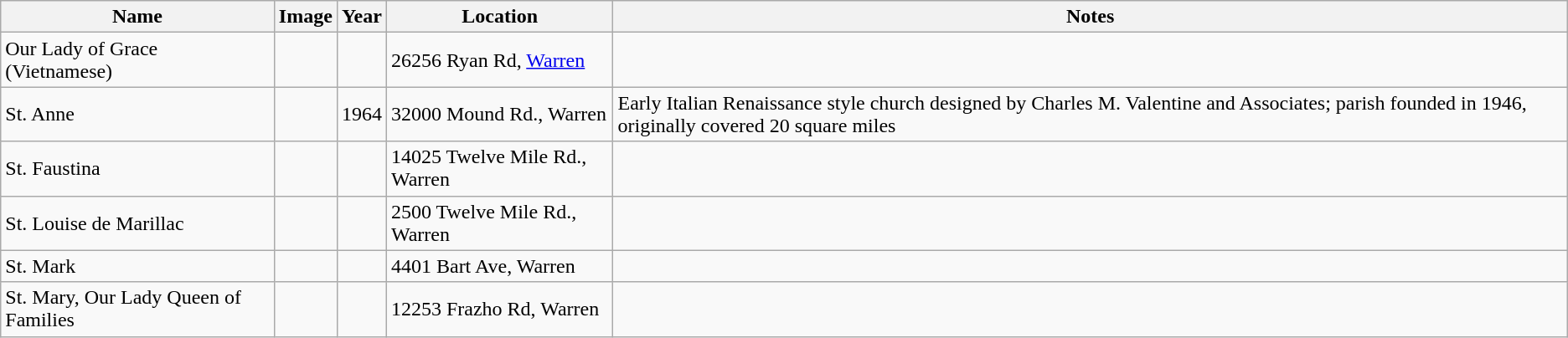<table class="wikitable sortable">
<tr>
<th>Name</th>
<th class="unsortable">Image</th>
<th>Year</th>
<th class="unsortable">Location</th>
<th class="unsortable">Notes</th>
</tr>
<tr>
<td>Our Lady of Grace (Vietnamese)</td>
<td></td>
<td></td>
<td>26256 Ryan Rd, <a href='#'>Warren</a></td>
<td></td>
</tr>
<tr>
<td>St. Anne</td>
<td></td>
<td>1964</td>
<td>32000 Mound Rd., Warren</td>
<td>Early Italian Renaissance style church designed by Charles M. Valentine and Associates; parish founded in 1946, originally covered 20 square miles</td>
</tr>
<tr>
<td>St. Faustina</td>
<td></td>
<td></td>
<td>14025 Twelve Mile Rd., Warren</td>
<td></td>
</tr>
<tr>
<td>St. Louise de Marillac</td>
<td></td>
<td></td>
<td>2500 Twelve Mile Rd., Warren</td>
<td></td>
</tr>
<tr>
<td>St. Mark</td>
<td></td>
<td></td>
<td>4401 Bart Ave, Warren</td>
<td></td>
</tr>
<tr>
<td>St. Mary, Our Lady Queen of Families</td>
<td></td>
<td></td>
<td>12253 Frazho Rd, Warren</td>
<td></td>
</tr>
</table>
